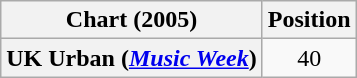<table class="wikitable plainrowheaders" style="text-align:center">
<tr>
<th scope="col">Chart (2005)</th>
<th scope="col">Position</th>
</tr>
<tr>
<th scope="row">UK Urban (<em><a href='#'>Music Week</a></em>)</th>
<td>40</td>
</tr>
</table>
